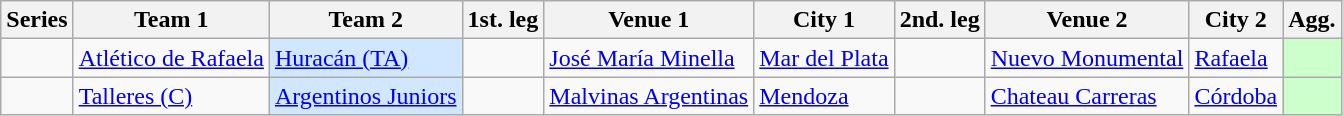<table class=wikitable>
<tr>
<th>Series</th>
<th>Team 1 </th>
<th>Team 2 </th>
<th>1st. leg</th>
<th>Venue 1</th>
<th>City 1</th>
<th>2nd. leg</th>
<th>Venue 2</th>
<th>City 2</th>
<th>Agg.</th>
</tr>
<tr>
<td></td>
<td><a href='#'>Atlético de Rafaela</a></td>
<td bgcolor= #d0e7ff><a href='#'>Huracán (TA)</a></td>
<td></td>
<td><a href='#'>José María Minella</a></td>
<td><a href='#'>Mar del Plata</a></td>
<td></td>
<td><a href='#'>Nuevo Monumental</a></td>
<td><a href='#'>Rafaela</a></td>
<td bgcolor=#ccffcc></td>
</tr>
<tr>
<td></td>
<td><a href='#'>Talleres (C)</a></td>
<td bgcolor= #d0e7ff><a href='#'>Argentinos Juniors</a></td>
<td></td>
<td><a href='#'>Malvinas Argentinas</a></td>
<td><a href='#'>Mendoza</a></td>
<td></td>
<td><a href='#'>Chateau Carreras</a></td>
<td><a href='#'>Córdoba</a></td>
<td bgcolor=#ccffcc></td>
</tr>
</table>
